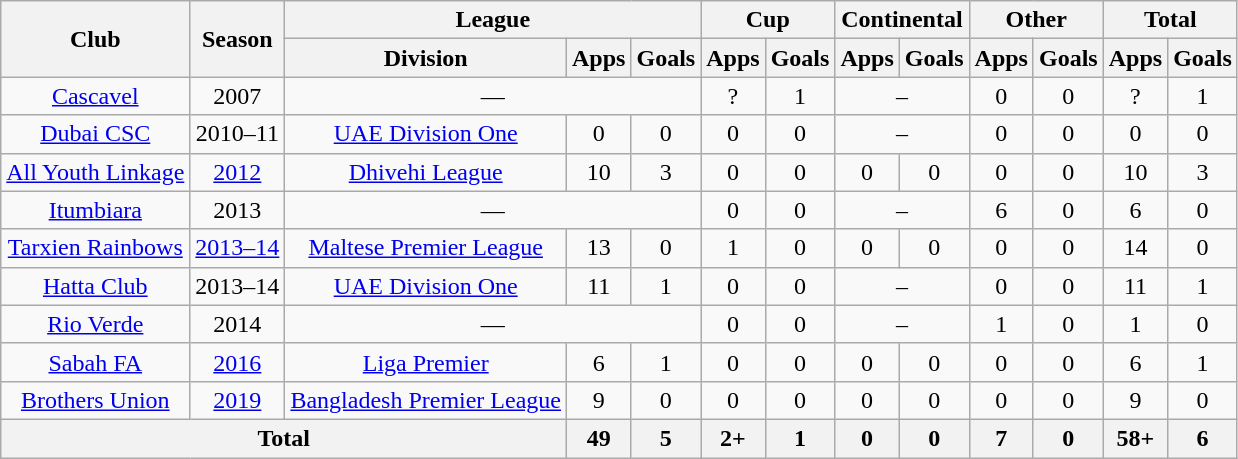<table class="wikitable" style="text-align: center">
<tr>
<th rowspan="2">Club</th>
<th rowspan="2">Season</th>
<th colspan="3">League</th>
<th colspan="2">Cup</th>
<th colspan="2">Continental</th>
<th colspan="2">Other</th>
<th colspan="2">Total</th>
</tr>
<tr>
<th>Division</th>
<th>Apps</th>
<th>Goals</th>
<th>Apps</th>
<th>Goals</th>
<th>Apps</th>
<th>Goals</th>
<th>Apps</th>
<th>Goals</th>
<th>Apps</th>
<th>Goals</th>
</tr>
<tr>
<td><a href='#'>Cascavel</a></td>
<td>2007</td>
<td colspan="3">—</td>
<td>?</td>
<td>1</td>
<td colspan="2">–</td>
<td>0</td>
<td>0</td>
<td>?</td>
<td>1</td>
</tr>
<tr>
<td><a href='#'>Dubai CSC</a></td>
<td>2010–11</td>
<td><a href='#'>UAE Division One</a></td>
<td>0</td>
<td>0</td>
<td>0</td>
<td>0</td>
<td colspan="2">–</td>
<td>0</td>
<td>0</td>
<td>0</td>
<td>0</td>
</tr>
<tr>
<td><a href='#'>All Youth Linkage</a></td>
<td><a href='#'>2012</a></td>
<td><a href='#'>Dhivehi League</a></td>
<td>10</td>
<td>3</td>
<td>0</td>
<td>0</td>
<td>0</td>
<td>0</td>
<td>0</td>
<td>0</td>
<td>10</td>
<td>3</td>
</tr>
<tr>
<td><a href='#'>Itumbiara</a></td>
<td>2013</td>
<td colspan="3">—</td>
<td>0</td>
<td>0</td>
<td colspan="2">–</td>
<td>6</td>
<td>0</td>
<td>6</td>
<td>0</td>
</tr>
<tr>
<td><a href='#'>Tarxien Rainbows</a></td>
<td><a href='#'>2013–14</a></td>
<td><a href='#'>Maltese Premier League</a></td>
<td>13</td>
<td>0</td>
<td>1</td>
<td>0</td>
<td>0</td>
<td>0</td>
<td>0</td>
<td>0</td>
<td>14</td>
<td>0</td>
</tr>
<tr>
<td><a href='#'>Hatta Club</a></td>
<td>2013–14</td>
<td><a href='#'>UAE Division One</a></td>
<td>11</td>
<td>1</td>
<td>0</td>
<td>0</td>
<td colspan="2">–</td>
<td>0</td>
<td>0</td>
<td>11</td>
<td>1</td>
</tr>
<tr>
<td><a href='#'>Rio Verde</a></td>
<td>2014</td>
<td colspan="3">—</td>
<td>0</td>
<td>0</td>
<td colspan="2">–</td>
<td>1</td>
<td>0</td>
<td>1</td>
<td>0</td>
</tr>
<tr>
<td><a href='#'>Sabah FA</a></td>
<td><a href='#'>2016</a></td>
<td><a href='#'>Liga Premier</a></td>
<td>6</td>
<td>1</td>
<td>0</td>
<td>0</td>
<td>0</td>
<td>0</td>
<td>0</td>
<td>0</td>
<td>6</td>
<td>1</td>
</tr>
<tr>
<td><a href='#'>Brothers Union</a></td>
<td><a href='#'>2019</a></td>
<td><a href='#'>Bangladesh Premier League</a></td>
<td>9</td>
<td>0</td>
<td>0</td>
<td>0</td>
<td>0</td>
<td>0</td>
<td>0</td>
<td>0</td>
<td>9</td>
<td>0</td>
</tr>
<tr>
<th colspan="3"><strong>Total</strong></th>
<th>49</th>
<th>5</th>
<th>2+</th>
<th>1</th>
<th>0</th>
<th>0</th>
<th>7</th>
<th>0</th>
<th>58+</th>
<th>6</th>
</tr>
</table>
